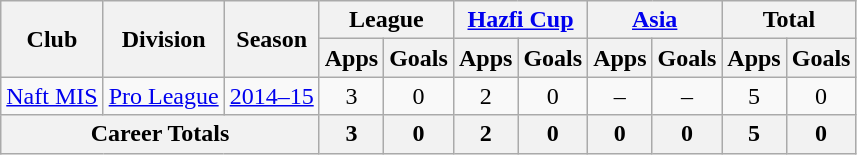<table class="wikitable" style="text-align: center;">
<tr>
<th rowspan="2">Club</th>
<th rowspan="2">Division</th>
<th rowspan="2">Season</th>
<th colspan="2">League</th>
<th colspan="2"><a href='#'>Hazfi Cup</a></th>
<th colspan="2"><a href='#'>Asia</a></th>
<th colspan="2">Total</th>
</tr>
<tr>
<th>Apps</th>
<th>Goals</th>
<th>Apps</th>
<th>Goals</th>
<th>Apps</th>
<th>Goals</th>
<th>Apps</th>
<th>Goals</th>
</tr>
<tr>
<td><a href='#'>Naft MIS</a></td>
<td><a href='#'>Pro League</a></td>
<td><a href='#'>2014–15</a></td>
<td>3</td>
<td>0</td>
<td>2</td>
<td>0</td>
<td>–</td>
<td>–</td>
<td>5</td>
<td>0</td>
</tr>
<tr>
<th colspan=3>Career Totals</th>
<th>3</th>
<th>0</th>
<th>2</th>
<th>0</th>
<th>0</th>
<th>0</th>
<th>5</th>
<th>0</th>
</tr>
</table>
